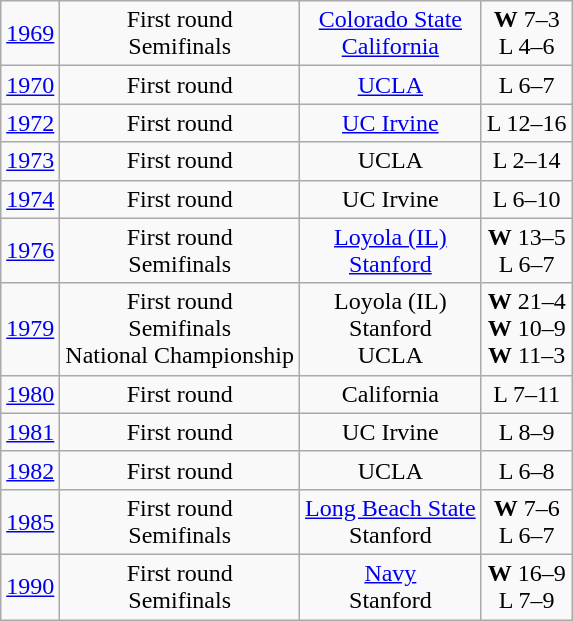<table class="wikitable">
<tr align="center">
<td><a href='#'>1969</a></td>
<td>First round<br>Semifinals</td>
<td><a href='#'>Colorado State</a><br><a href='#'>California</a></td>
<td><strong>W</strong> 7–3<br>L 4–6</td>
</tr>
<tr align="center">
<td><a href='#'>1970</a></td>
<td>First round</td>
<td><a href='#'>UCLA</a></td>
<td>L 6–7</td>
</tr>
<tr align="center">
<td><a href='#'>1972</a></td>
<td>First round</td>
<td><a href='#'>UC Irvine</a></td>
<td>L 12–16</td>
</tr>
<tr align="center">
<td><a href='#'>1973</a></td>
<td>First round</td>
<td>UCLA</td>
<td>L 2–14</td>
</tr>
<tr align="center">
<td><a href='#'>1974</a></td>
<td>First round</td>
<td>UC Irvine</td>
<td>L 6–10</td>
</tr>
<tr align="center">
<td><a href='#'>1976</a></td>
<td>First round<br>Semifinals</td>
<td><a href='#'>Loyola (IL)</a><br><a href='#'>Stanford</a></td>
<td><strong>W</strong> 13–5<br>L 6–7</td>
</tr>
<tr align="center">
<td><a href='#'>1979</a></td>
<td>First round<br>Semifinals<br>National Championship</td>
<td>Loyola (IL)<br>Stanford<br>UCLA</td>
<td><strong>W</strong> 21–4<br><strong>W</strong> 10–9<br><strong>W</strong> 11–3</td>
</tr>
<tr align="center">
<td><a href='#'>1980</a></td>
<td>First round</td>
<td>California</td>
<td>L 7–11</td>
</tr>
<tr align="center">
<td><a href='#'>1981</a></td>
<td>First round</td>
<td>UC Irvine</td>
<td>L 8–9</td>
</tr>
<tr align="center">
<td><a href='#'>1982</a></td>
<td>First round</td>
<td>UCLA</td>
<td>L 6–8</td>
</tr>
<tr align="center">
<td><a href='#'>1985</a></td>
<td>First round<br>Semifinals</td>
<td><a href='#'>Long Beach State</a><br>Stanford</td>
<td><strong>W</strong> 7–6<br>L 6–7</td>
</tr>
<tr align="center">
<td><a href='#'>1990</a></td>
<td>First round<br>Semifinals</td>
<td><a href='#'>Navy</a><br>Stanford</td>
<td><strong>W</strong> 16–9<br>L 7–9</td>
</tr>
</table>
